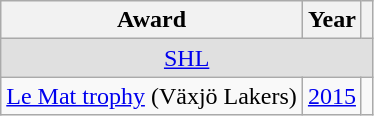<table class="wikitable">
<tr>
<th>Award</th>
<th>Year</th>
<th></th>
</tr>
<tr ALIGN="center" bgcolor="#e0e0e0">
<td colspan="3"><a href='#'>SHL</a></td>
</tr>
<tr>
<td><a href='#'>Le Mat trophy</a> (Växjö Lakers)</td>
<td><a href='#'>2015</a></td>
<td></td>
</tr>
</table>
